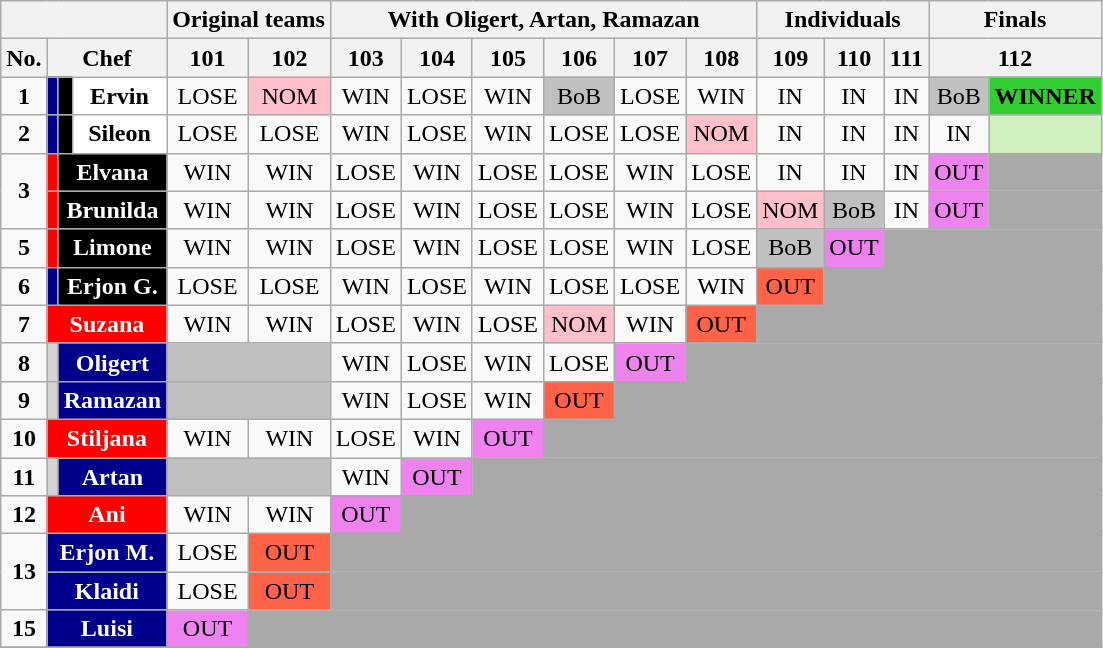<table class="wikitable plainrowheaders" style="text-align:center">
<tr>
<th scope="col" colspan="5"></th>
<th scope="col" colspan="2">Original teams</th>
<th scope="col" colspan="6">With Oligert, Artan, Ramazan</th>
<th scope="col" colspan="3">Individuals</th>
<th scope="col" colspan="2">Finals</th>
</tr>
<tr>
<th scope="col">No.</th>
<th scope="col" colspan="4">Chef</th>
<th scope="col">101</th>
<th scope="col">102</th>
<th scope="col">103</th>
<th scope="col">104</th>
<th scope="col">105</th>
<th scope="col">106</th>
<th scope="col">107</th>
<th scope="col">108</th>
<th scope="col">109</th>
<th scope="col">110</th>
<th scope="col">111</th>
<th scope="col" colspan="2">112</th>
</tr>
<tr>
<td scope="row"><strong>1</strong></td>
<td colspan="2" style="background:darkblue; color:#fff;"></td>
<td style="background:black ; color:white;"></td>
<td style="background:white; color:#000;"><strong>Ervin</strong></td>
<td>LOSE</td>
<td style="background:pink;">NOM</td>
<td>WIN</td>
<td>LOSE</td>
<td>WIN</td>
<td style="background:silver;">BoB</td>
<td>LOSE</td>
<td>WIN</td>
<td>IN</td>
<td>IN</td>
<td>IN</td>
<td style="background:silver;">BoB</td>
<td style="background:limegreen;"><strong>WINNER</strong></td>
</tr>
<tr>
<td scope="row"><strong>2</strong></td>
<td colspan="2" style="background:darkblue; color:#fff;"></td>
<td style="background:black ; color:white;"></td>
<td style="background:white; color:#000;"><strong>Sileon</strong></td>
<td>LOSE</td>
<td>LOSE</td>
<td>WIN</td>
<td>LOSE</td>
<td>WIN</td>
<td>LOSE</td>
<td>LOSE</td>
<td style="background:pink;">NOM</td>
<td>IN</td>
<td>IN</td>
<td>IN</td>
<td>IN</td>
<td style="background:#D0F0C0;"></td>
</tr>
<tr>
<td rowspan="2"><strong>3</strong></td>
<td colspan="2" style="background:red; color:#fff;"></td>
<td style="background:black ; color:white;" colspan="2"><strong>Elvana</strong></td>
<td>WIN</td>
<td>WIN</td>
<td>LOSE</td>
<td>WIN</td>
<td>LOSE</td>
<td>LOSE</td>
<td>WIN</td>
<td>LOSE</td>
<td>IN</td>
<td>IN</td>
<td>IN</td>
<td style="background:violet;">OUT</td>
<td colspan="1" style="background:darkgrey;"></td>
</tr>
<tr>
<td colspan="2" style="background:red; color:#fff;"></td>
<td style="background:black ; color:white;" colspan="2"><strong>Brunilda</strong></td>
<td>WIN</td>
<td>WIN</td>
<td>LOSE</td>
<td>WIN</td>
<td>LOSE</td>
<td>LOSE</td>
<td>WIN</td>
<td>LOSE</td>
<td style="background:pink;">NOM</td>
<td style="background:silver;">BoB</td>
<td>IN</td>
<td style="background:violet;">OUT</td>
<td colspan="1" style="background:darkgrey;"></td>
</tr>
<tr>
<td scope="row"><strong>5</strong></td>
<td colspan="2" style="background:red; color:#fff;"></td>
<td style="background:black ; color:white;" colspan="2"><strong>Limone</strong></td>
<td>WIN</td>
<td>WIN</td>
<td>LOSE</td>
<td>WIN</td>
<td>LOSE</td>
<td>LOSE</td>
<td>WIN</td>
<td>LOSE</td>
<td style="background:silver;">BoB</td>
<td style="background:violet;">OUT</td>
<td colspan="3" style="background:darkgrey;"></td>
</tr>
<tr>
<td scope="row"><strong>6</strong></td>
<td colspan="2" style="background:darkblue; color:#fff;"></td>
<td style="background:black ; color:white;" colspan="2"><strong>Erjon G.</strong></td>
<td>LOSE</td>
<td>LOSE</td>
<td>WIN</td>
<td>LOSE</td>
<td>WIN</td>
<td>LOSE</td>
<td>LOSE</td>
<td>WIN</td>
<td style="background:tomato;">OUT</td>
<td colspan="4" style="background:darkgrey;"></td>
</tr>
<tr>
<td scope="row"><strong>7</strong></td>
<td colspan="4" style="background:red; color:#fff;"><strong>Suzana</strong></td>
<td>WIN</td>
<td>WIN</td>
<td>LOSE</td>
<td>WIN</td>
<td>LOSE</td>
<td style="background:pink;">NOM</td>
<td>WIN</td>
<td style="background:tomato;">OUT</td>
<td colspan="5" style="background:darkgrey;"></td>
</tr>
<tr>
<td scope="row"><strong>8</strong></td>
<td style="background:lightgray; color:#000;"></td>
<td style="background:darkblue; color:#fff;" colspan="3"><strong>Oligert</strong></td>
<td style="background:silver" colspan="2"></td>
<td>WIN</td>
<td>LOSE</td>
<td>WIN</td>
<td>LOSE</td>
<td style="background:violet;">OUT</td>
<td colspan="6" style="background:darkgrey;"></td>
</tr>
<tr>
<td scope="row"><strong>9</strong></td>
<td style="background:lightgray; color:#000;"></td>
<td style="background:darkblue; color:#fff;" colspan="3"><strong>Ramazan</strong></td>
<td style="background:silver" colspan="2"></td>
<td>WIN</td>
<td>LOSE</td>
<td>WIN</td>
<td style="background:tomato;">OUT</td>
<td colspan="7" style="background:darkgrey;"></td>
</tr>
<tr>
<td scope="row"><strong>10</strong></td>
<td colspan="4" style="background:red; color:#fff;"><strong>Stiljana</strong></td>
<td>WIN</td>
<td>WIN</td>
<td>LOSE</td>
<td>WIN</td>
<td style="background:violet;">OUT</td>
<td colspan="8" style="background:darkgrey;"></td>
</tr>
<tr>
<td scope="row"><strong>11</strong></td>
<td style="background:lightgray; color:#000;"></td>
<td style="background:darkblue; color:#fff;" colspan="3"><strong>Artan</strong></td>
<td style="background:silver" colspan="2"></td>
<td>WIN</td>
<td style="background:violet;">OUT</td>
<td colspan="9" style="background:darkgrey;"></td>
</tr>
<tr>
<td scope="row"><strong>12</strong></td>
<td colspan="4" style="background:red; color:#fff;"><strong>Ani</strong></td>
<td>WIN</td>
<td>WIN</td>
<td style="background:violet;">OUT</td>
<td colspan="10" style="background:darkgrey;"></td>
</tr>
<tr>
<td rowspan="2"><strong>13</strong></td>
<td style="background:darkblue; color:#fff;" colspan="4"><strong>Erjon M.</strong></td>
<td>LOSE</td>
<td style="background:tomato;">OUT</td>
<td colspan="11" style="background:darkgrey;"></td>
</tr>
<tr>
<td style="background:darkblue; color:#fff;" colspan="4"><strong>Klaidi</strong></td>
<td>LOSE</td>
<td style="background:tomato;">OUT</td>
<td colspan="11" style="background:darkgrey;"></td>
</tr>
<tr>
<td scope="row"><strong>15</strong></td>
<td style="background:darkblue; color:#fff;" colspan="4"><strong>Luisi</strong></td>
<td style="background:violet;">OUT</td>
<td colspan="12" style="background:darkgrey;"></td>
</tr>
<tr>
</tr>
</table>
